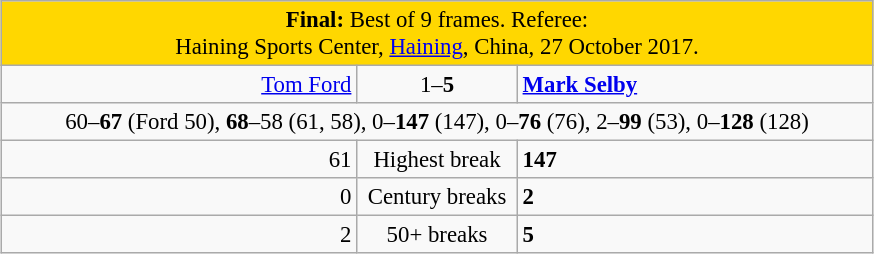<table class="wikitable" style="font-size: 95%; margin: 1em auto 1em auto;">
<tr>
<td colspan="3" align="center" bgcolor="#ffd700"><strong>Final:</strong> Best of 9 frames. Referee:<br>Haining Sports Center, <a href='#'>Haining</a>, China, 27 October 2017.</td>
</tr>
<tr>
<td width="230" align="right"><a href='#'>Tom Ford</a><br></td>
<td width="100" align="center">1–<strong>5</strong></td>
<td width="230"><strong><a href='#'>Mark Selby</a></strong><br></td>
</tr>
<tr>
<td colspan="3" align="center" style="font-size: 100%">60–<strong>67</strong> (Ford 50), <strong>68</strong>–58 (61, 58), 0–<strong>147</strong> (147), 0–<strong>76</strong> (76), 2–<strong>99</strong> (53), 0–<strong>128</strong> (128)</td>
</tr>
<tr>
<td align="right">61</td>
<td align="center">Highest break</td>
<td><strong>147</strong></td>
</tr>
<tr>
<td align="right">0</td>
<td align="center">Century breaks</td>
<td><strong>2</strong></td>
</tr>
<tr>
<td align="right">2</td>
<td align="center">50+ breaks</td>
<td><strong>5</strong></td>
</tr>
</table>
